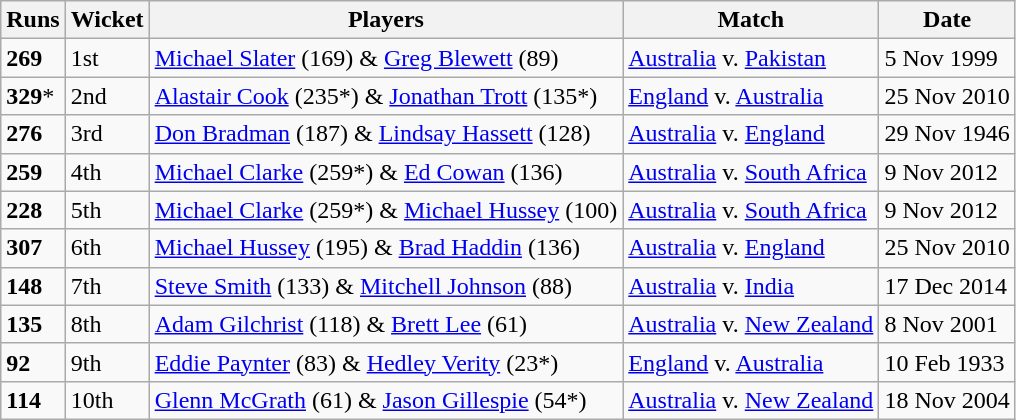<table class="wikitable">
<tr>
<th>Runs</th>
<th>Wicket</th>
<th>Players</th>
<th>Match</th>
<th>Date</th>
</tr>
<tr>
<td><strong>269</strong></td>
<td>1st</td>
<td><a href='#'>Michael Slater</a> (169) & <a href='#'>Greg Blewett</a> (89)</td>
<td> <a href='#'>Australia</a> v.  <a href='#'>Pakistan</a></td>
<td>5 Nov 1999</td>
</tr>
<tr>
<td><strong>329</strong>*</td>
<td>2nd</td>
<td><a href='#'>Alastair Cook</a> (235*) & <a href='#'>Jonathan Trott</a> (135*)</td>
<td> <a href='#'>England</a> v.  <a href='#'>Australia</a></td>
<td>25 Nov 2010</td>
</tr>
<tr>
<td><strong>276</strong></td>
<td>3rd</td>
<td><a href='#'>Don Bradman</a> (187) & <a href='#'>Lindsay Hassett</a> (128)</td>
<td> <a href='#'>Australia</a> v.  <a href='#'>England</a></td>
<td>29 Nov 1946</td>
</tr>
<tr>
<td><strong>259</strong></td>
<td>4th</td>
<td><a href='#'>Michael Clarke</a> (259*) & <a href='#'>Ed Cowan</a> (136)</td>
<td> <a href='#'>Australia</a> v.  <a href='#'>South Africa</a></td>
<td>9 Nov 2012</td>
</tr>
<tr>
<td><strong>228</strong></td>
<td>5th</td>
<td><a href='#'>Michael Clarke</a> (259*) & <a href='#'>Michael Hussey</a> (100)</td>
<td> <a href='#'>Australia</a> v.  <a href='#'>South Africa</a></td>
<td>9 Nov 2012</td>
</tr>
<tr>
<td><strong>307</strong></td>
<td>6th</td>
<td><a href='#'>Michael Hussey</a> (195) & <a href='#'>Brad Haddin</a> (136)</td>
<td> <a href='#'>Australia</a> v.  <a href='#'>England</a></td>
<td>25 Nov 2010</td>
</tr>
<tr>
<td><strong>148</strong></td>
<td>7th</td>
<td><a href='#'>Steve Smith</a> (133) & <a href='#'>Mitchell Johnson</a> (88)</td>
<td> <a href='#'>Australia</a> v.  <a href='#'>India</a></td>
<td>17 Dec 2014</td>
</tr>
<tr>
<td><strong>135</strong></td>
<td>8th</td>
<td><a href='#'>Adam Gilchrist</a> (118) & <a href='#'>Brett Lee</a> (61)</td>
<td> <a href='#'>Australia</a> v.  <a href='#'>New Zealand</a></td>
<td>8 Nov 2001</td>
</tr>
<tr>
<td><strong>92</strong></td>
<td>9th</td>
<td><a href='#'>Eddie Paynter</a> (83) & <a href='#'>Hedley Verity</a> (23*)</td>
<td> <a href='#'>England</a> v.  <a href='#'>Australia</a></td>
<td>10 Feb 1933</td>
</tr>
<tr>
<td><strong>114</strong></td>
<td>10th</td>
<td><a href='#'>Glenn McGrath</a> (61) & <a href='#'>Jason Gillespie</a> (54*)</td>
<td> <a href='#'>Australia</a> v.  <a href='#'>New Zealand</a></td>
<td>18 Nov 2004</td>
</tr>
</table>
